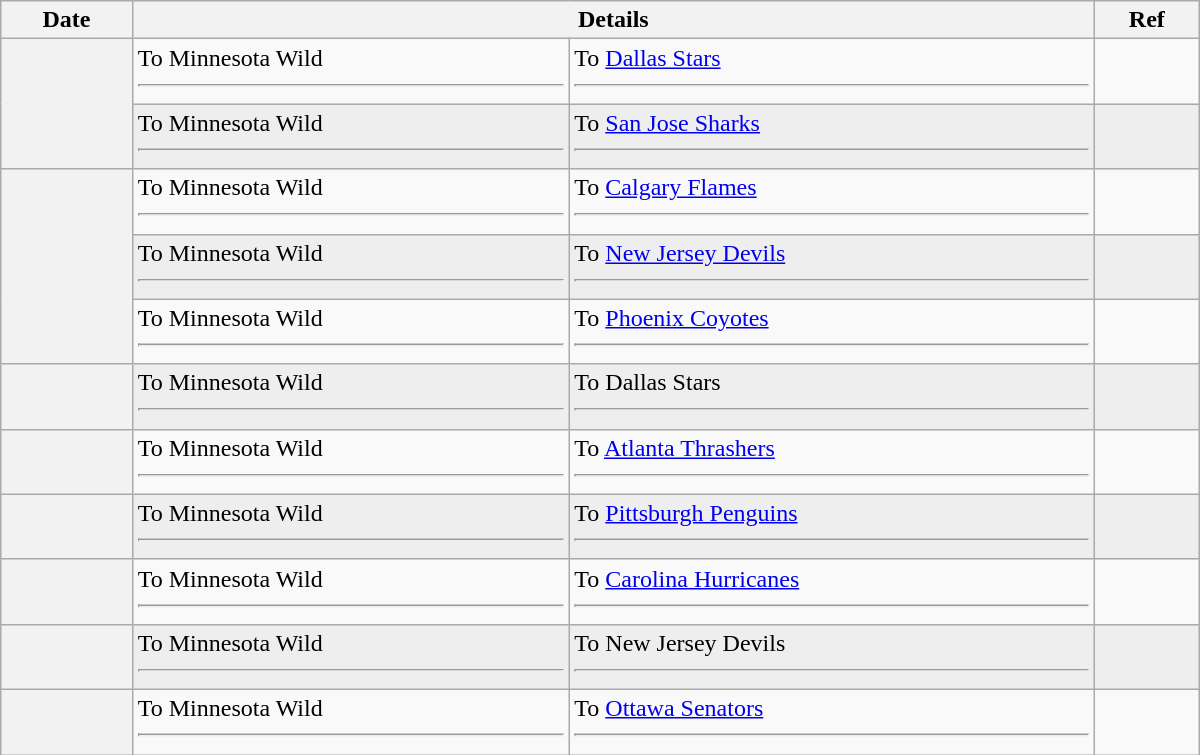<table class="wikitable plainrowheaders" style="width: 50em;">
<tr>
<th scope="col">Date</th>
<th scope="col" colspan="2">Details</th>
<th scope="col">Ref</th>
</tr>
<tr>
<th scope="row" rowspan=2></th>
<td valign="top">To Minnesota Wild <hr> </td>
<td valign="top">To <a href='#'>Dallas Stars</a> <hr> </td>
<td></td>
</tr>
<tr bgcolor="#eeeeee">
<td valign="top">To Minnesota Wild <hr> </td>
<td valign="top">To <a href='#'>San Jose Sharks</a> <hr> </td>
<td></td>
</tr>
<tr>
<th scope="row" rowspan=3></th>
<td valign="top">To Minnesota Wild <hr> </td>
<td valign="top">To <a href='#'>Calgary Flames</a> <hr> </td>
<td></td>
</tr>
<tr bgcolor="#eeeeee">
<td valign="top">To Minnesota Wild <hr> </td>
<td valign="top">To <a href='#'>New Jersey Devils</a> <hr> </td>
<td></td>
</tr>
<tr>
<td valign="top">To Minnesota Wild <hr> </td>
<td valign="top">To <a href='#'>Phoenix Coyotes</a> <hr> </td>
<td></td>
</tr>
<tr bgcolor="#eeeeee">
<th scope="row"></th>
<td valign="top">To Minnesota Wild <hr> </td>
<td valign="top">To Dallas Stars <hr> </td>
<td></td>
</tr>
<tr>
<th scope="row"></th>
<td valign="top">To Minnesota Wild <hr> </td>
<td valign="top">To <a href='#'>Atlanta Thrashers</a> <hr> </td>
<td></td>
</tr>
<tr bgcolor="#eeeeee">
<th scope="row"></th>
<td valign="top">To Minnesota Wild <hr> </td>
<td valign="top">To <a href='#'>Pittsburgh Penguins</a> <hr> </td>
<td></td>
</tr>
<tr>
<th scope="row"></th>
<td valign="top">To Minnesota Wild <hr> </td>
<td valign="top">To <a href='#'>Carolina Hurricanes</a> <hr> </td>
<td></td>
</tr>
<tr bgcolor="#eeeeee">
<th scope="row"></th>
<td valign="top">To Minnesota Wild <hr> </td>
<td valign="top">To New Jersey Devils <hr> </td>
<td></td>
</tr>
<tr>
<th scope="row"></th>
<td valign="top">To Minnesota Wild <hr> </td>
<td valign="top">To <a href='#'>Ottawa Senators</a> <hr> </td>
<td></td>
</tr>
</table>
